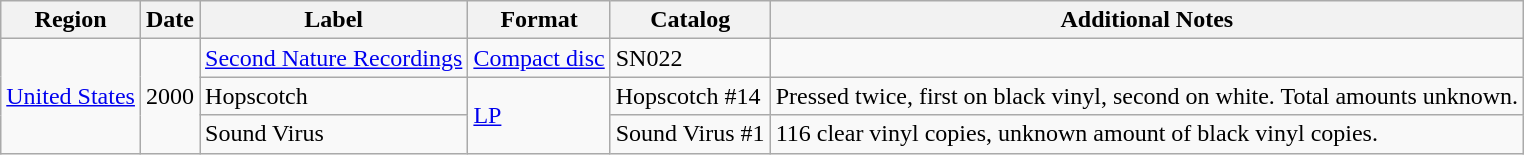<table class="wikitable">
<tr>
<th>Region</th>
<th>Date</th>
<th>Label</th>
<th>Format</th>
<th>Catalog</th>
<th>Additional Notes</th>
</tr>
<tr>
<td rowspan="3"><a href='#'>United States</a></td>
<td rowspan="3">2000</td>
<td><a href='#'>Second Nature Recordings</a></td>
<td><a href='#'>Compact disc</a></td>
<td>SN022</td>
</tr>
<tr>
<td>Hopscotch</td>
<td rowspan="2"><a href='#'>LP</a></td>
<td>Hopscotch #14</td>
<td>Pressed twice, first on black vinyl, second on white. Total amounts unknown.</td>
</tr>
<tr>
<td>Sound Virus</td>
<td>Sound Virus #1</td>
<td>116 clear vinyl copies, unknown amount of black vinyl copies.</td>
</tr>
</table>
